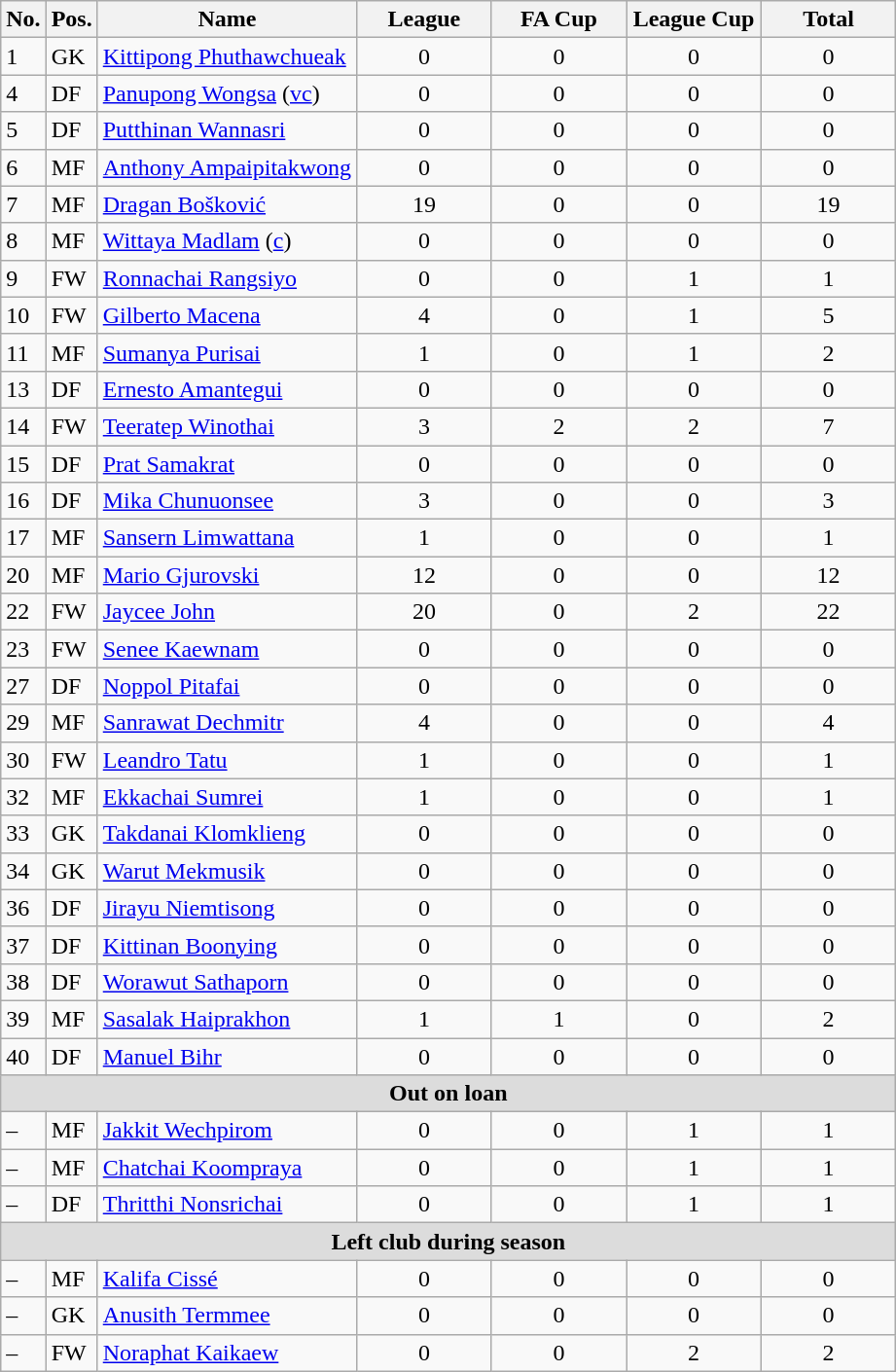<table class="wikitable" style="text-align:center">
<tr>
<th rowspan="1" valign="bottom">No.</th>
<th rowspan="1" valign="bottom">Pos.</th>
<th rowspan="1" valign="bottom">Name</th>
<th rowspan="1" width="85">League</th>
<th rowspan="1" width="85">FA Cup</th>
<th rowspan="1" width="85">League Cup</th>
<th rowspan="1" width="85">Total</th>
</tr>
<tr>
<td align="left">1</td>
<td align="left">GK</td>
<td align="left"> <a href='#'>Kittipong Phuthawchueak</a></td>
<td>0</td>
<td>0</td>
<td>0</td>
<td>0</td>
</tr>
<tr>
<td align="left">4</td>
<td align="left">DF</td>
<td align="left"> <a href='#'>Panupong Wongsa</a> (<a href='#'>vc</a>)</td>
<td>0</td>
<td>0</td>
<td>0</td>
<td>0</td>
</tr>
<tr>
<td align="left">5</td>
<td align="left">DF</td>
<td align="left"> <a href='#'>Putthinan Wannasri</a></td>
<td>0</td>
<td>0</td>
<td>0</td>
<td>0</td>
</tr>
<tr>
<td align="left">6</td>
<td align="left">MF</td>
<td align="left"> <a href='#'>Anthony Ampaipitakwong</a></td>
<td>0</td>
<td>0</td>
<td>0</td>
<td>0</td>
</tr>
<tr>
<td align="left">7</td>
<td align="left">MF</td>
<td align="left"> <a href='#'>Dragan Bošković</a></td>
<td>19</td>
<td>0</td>
<td>0</td>
<td>19</td>
</tr>
<tr>
<td align="left">8</td>
<td align="left">MF</td>
<td align="left"> <a href='#'>Wittaya Madlam</a> (<a href='#'>c</a>)</td>
<td>0</td>
<td>0</td>
<td>0</td>
<td>0</td>
</tr>
<tr>
<td align="left">9</td>
<td align="left">FW</td>
<td align="left"> <a href='#'>Ronnachai Rangsiyo</a></td>
<td>0</td>
<td>0</td>
<td>1</td>
<td>1</td>
</tr>
<tr>
<td align="left">10</td>
<td align="left">FW</td>
<td align="left"> <a href='#'>Gilberto Macena</a></td>
<td>4</td>
<td>0</td>
<td>1</td>
<td>5</td>
</tr>
<tr>
<td align="left">11</td>
<td align="left">MF</td>
<td align="left"> <a href='#'>Sumanya Purisai</a></td>
<td>1</td>
<td>0</td>
<td>1</td>
<td>2</td>
</tr>
<tr>
<td align="left">13</td>
<td align="left">DF</td>
<td align="left"> <a href='#'>Ernesto Amantegui</a></td>
<td>0</td>
<td>0</td>
<td>0</td>
<td>0</td>
</tr>
<tr>
<td align="left">14</td>
<td align="left">FW</td>
<td align="left"> <a href='#'>Teeratep Winothai</a></td>
<td>3</td>
<td>2</td>
<td>2</td>
<td>7</td>
</tr>
<tr>
<td align="left">15</td>
<td align="left">DF</td>
<td align="left"> <a href='#'>Prat Samakrat</a></td>
<td>0</td>
<td>0</td>
<td>0</td>
<td>0</td>
</tr>
<tr>
<td align="left">16</td>
<td align="left">DF</td>
<td align="left"> <a href='#'>Mika Chunuonsee</a></td>
<td>3</td>
<td>0</td>
<td>0</td>
<td>3</td>
</tr>
<tr>
<td align="left">17</td>
<td align="left">MF</td>
<td align="left"> <a href='#'>Sansern Limwattana</a></td>
<td>1</td>
<td>0</td>
<td>0</td>
<td>1</td>
</tr>
<tr>
<td align="left">20</td>
<td align="left">MF</td>
<td align="left"> <a href='#'>Mario Gjurovski</a></td>
<td>12</td>
<td>0</td>
<td>0</td>
<td>12</td>
</tr>
<tr>
<td align="left">22</td>
<td align="left">FW</td>
<td align="left"> <a href='#'>Jaycee John</a></td>
<td>20</td>
<td>0</td>
<td>2</td>
<td>22</td>
</tr>
<tr>
<td align="left">23</td>
<td align="left">FW</td>
<td align="left"> <a href='#'>Senee Kaewnam</a></td>
<td>0</td>
<td>0</td>
<td>0</td>
<td>0</td>
</tr>
<tr>
<td align="left">27</td>
<td align="left">DF</td>
<td align="left"> <a href='#'>Noppol Pitafai</a></td>
<td>0</td>
<td>0</td>
<td>0</td>
<td>0</td>
</tr>
<tr>
<td align="left">29</td>
<td align="left">MF</td>
<td align="left"> <a href='#'>Sanrawat Dechmitr</a></td>
<td>4</td>
<td>0</td>
<td>0</td>
<td>4</td>
</tr>
<tr>
<td align="left">30</td>
<td align="left">FW</td>
<td align="left"> <a href='#'>Leandro Tatu</a></td>
<td>1</td>
<td>0</td>
<td>0</td>
<td>1</td>
</tr>
<tr>
<td align="left">32</td>
<td align="left">MF</td>
<td align="left"> <a href='#'>Ekkachai Sumrei</a></td>
<td>1</td>
<td>0</td>
<td>0</td>
<td>1</td>
</tr>
<tr>
<td align="left">33</td>
<td align="left">GK</td>
<td align="left"> <a href='#'>Takdanai Klomklieng</a></td>
<td>0</td>
<td>0</td>
<td>0</td>
<td>0</td>
</tr>
<tr>
<td align="left">34</td>
<td align="left">GK</td>
<td align="left"> <a href='#'>Warut Mekmusik</a></td>
<td>0</td>
<td>0</td>
<td>0</td>
<td>0</td>
</tr>
<tr>
<td align="left">36</td>
<td align="left">DF</td>
<td align="left"> <a href='#'>Jirayu Niemtisong</a></td>
<td>0</td>
<td>0</td>
<td>0</td>
<td>0</td>
</tr>
<tr>
<td align="left">37</td>
<td align="left">DF</td>
<td align="left"> <a href='#'>Kittinan Boonying</a></td>
<td>0</td>
<td>0</td>
<td>0</td>
<td>0</td>
</tr>
<tr>
<td align="left">38</td>
<td align="left">DF</td>
<td align="left"> <a href='#'>Worawut Sathaporn</a></td>
<td>0</td>
<td>0</td>
<td>0</td>
<td>0</td>
</tr>
<tr>
<td align="left">39</td>
<td align="left">MF</td>
<td align="left"> <a href='#'>Sasalak Haiprakhon</a></td>
<td>1</td>
<td>1</td>
<td>0</td>
<td>2</td>
</tr>
<tr>
<td align="left">40</td>
<td align="left">DF</td>
<td align="left"> <a href='#'>Manuel Bihr</a></td>
<td>0</td>
<td>0</td>
<td>0</td>
<td>0</td>
</tr>
<tr>
<th colspan="15" style="background:#dcdcdc; text-align:center;">Out on loan</th>
</tr>
<tr>
<td align="left">–</td>
<td align="left">MF</td>
<td align="left"> <a href='#'>Jakkit Wechpirom</a></td>
<td>0</td>
<td>0</td>
<td>1</td>
<td>1</td>
</tr>
<tr>
<td align="left">–</td>
<td align="left">MF</td>
<td align="left"> <a href='#'>Chatchai Koompraya</a></td>
<td>0</td>
<td>0</td>
<td>1</td>
<td>1</td>
</tr>
<tr>
<td align="left">–</td>
<td align="left">DF</td>
<td align="left"> <a href='#'>Thritthi Nonsrichai</a></td>
<td>0</td>
<td>0</td>
<td>1</td>
<td>1</td>
</tr>
<tr>
<th colspan="15" style="background:#dcdcdc; text-align:center;">Left club during season</th>
</tr>
<tr>
<td align="left">–</td>
<td align="left">MF</td>
<td align="left"> <a href='#'>Kalifa Cissé</a></td>
<td>0</td>
<td>0</td>
<td>0</td>
<td>0</td>
</tr>
<tr>
<td align="left">–</td>
<td align="left">GK</td>
<td align="left"> <a href='#'>Anusith Termmee</a></td>
<td>0</td>
<td>0</td>
<td>0</td>
<td>0</td>
</tr>
<tr>
<td align="left">–</td>
<td align="left">FW</td>
<td align="left"> <a href='#'>Noraphat Kaikaew</a></td>
<td>0</td>
<td>0</td>
<td>2</td>
<td>2</td>
</tr>
</table>
